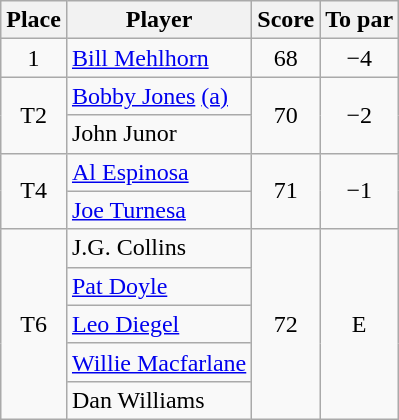<table class=wikitable>
<tr>
<th>Place</th>
<th>Player</th>
<th>Score</th>
<th>To par</th>
</tr>
<tr>
<td align=center>1</td>
<td> <a href='#'>Bill Mehlhorn</a></td>
<td align=center>68</td>
<td align=center>−4</td>
</tr>
<tr>
<td rowspan=2 align=center>T2</td>
<td> <a href='#'>Bobby Jones</a> <a href='#'>(a)</a></td>
<td rowspan=2 align=center>70</td>
<td rowspan=2 align=center>−2</td>
</tr>
<tr>
<td> John Junor  </td>
</tr>
<tr>
<td rowspan=2 align=center>T4</td>
<td> <a href='#'>Al Espinosa</a></td>
<td rowspan=2 align=center>71</td>
<td rowspan=2 align=center>−1</td>
</tr>
<tr>
<td> <a href='#'>Joe Turnesa</a></td>
</tr>
<tr>
<td rowspan=5 align=center>T6</td>
<td> J.G. Collins  </td>
<td rowspan=5 align=center>72</td>
<td rowspan=5 align=center>E</td>
</tr>
<tr>
<td> <a href='#'>Pat Doyle</a></td>
</tr>
<tr>
<td> <a href='#'>Leo Diegel</a></td>
</tr>
<tr>
<td> <a href='#'>Willie Macfarlane</a></td>
</tr>
<tr>
<td> Dan Williams</td>
</tr>
</table>
